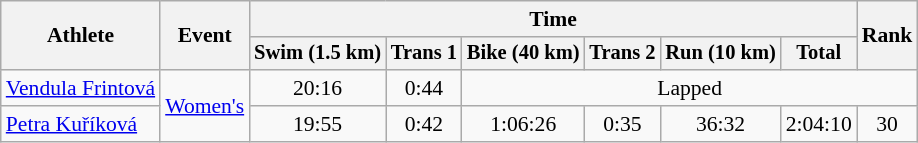<table class="wikitable" style="font-size:90%">
<tr>
<th rowspan=2>Athlete</th>
<th rowspan=2>Event</th>
<th colspan=6>Time</th>
<th rowspan=2>Rank</th>
</tr>
<tr style="font-size:95%">
<th>Swim (1.5 km)</th>
<th>Trans 1</th>
<th>Bike (40 km)</th>
<th>Trans 2</th>
<th>Run (10 km)</th>
<th>Total</th>
</tr>
<tr align=center>
<td align=left><a href='#'>Vendula Frintová</a></td>
<td align=left rowspan=2><a href='#'>Women's</a></td>
<td>20:16</td>
<td>0:44</td>
<td colspan=5>Lapped</td>
</tr>
<tr align=center>
<td align=left><a href='#'>Petra Kuříková</a></td>
<td>19:55</td>
<td>0:42</td>
<td>1:06:26</td>
<td>0:35</td>
<td>36:32</td>
<td>2:04:10</td>
<td>30</td>
</tr>
</table>
